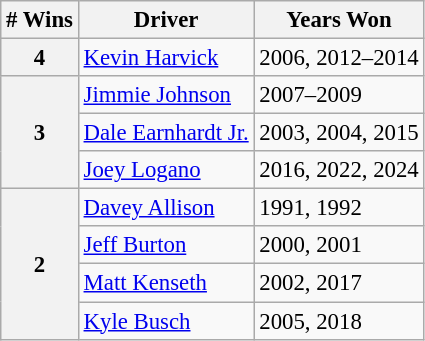<table class="wikitable" style="font-size: 95%;">
<tr>
<th># Wins</th>
<th>Driver</th>
<th>Years Won</th>
</tr>
<tr>
<th rowspan="1">4</th>
<td><a href='#'>Kevin Harvick</a></td>
<td>2006, 2012–2014</td>
</tr>
<tr>
<th rowspan="3">3</th>
<td><a href='#'>Jimmie Johnson</a></td>
<td>2007–2009</td>
</tr>
<tr>
<td><a href='#'>Dale Earnhardt Jr.</a></td>
<td>2003, 2004, 2015</td>
</tr>
<tr>
<td><a href='#'>Joey Logano</a></td>
<td>2016, 2022, 2024</td>
</tr>
<tr>
<th rowspan="4">2</th>
<td><a href='#'>Davey Allison</a></td>
<td>1991, 1992</td>
</tr>
<tr>
<td><a href='#'>Jeff Burton</a></td>
<td>2000, 2001</td>
</tr>
<tr>
<td><a href='#'>Matt Kenseth</a></td>
<td>2002, 2017</td>
</tr>
<tr>
<td><a href='#'>Kyle Busch</a></td>
<td>2005, 2018</td>
</tr>
</table>
